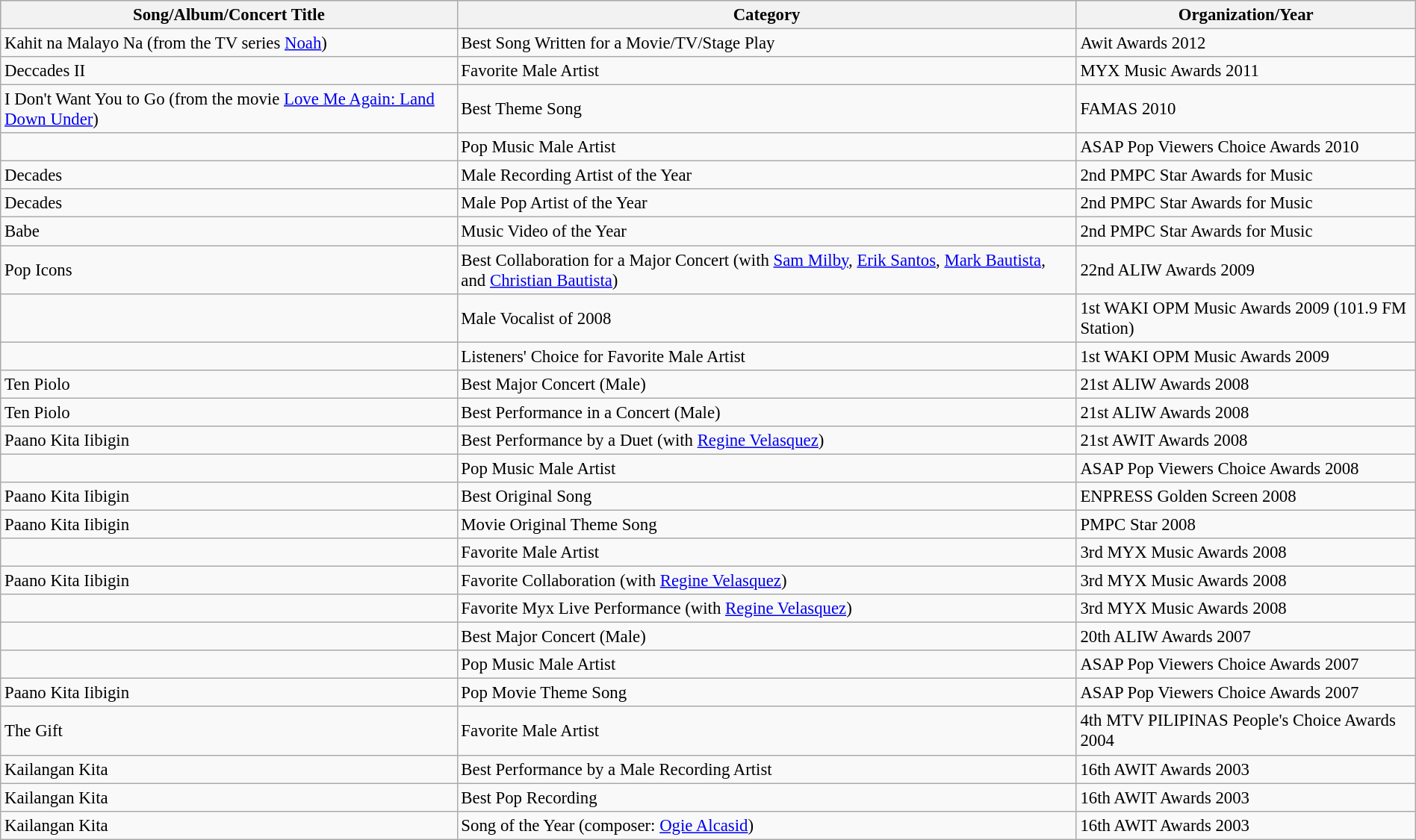<table class="wikitable" style="margin:0; font-size:95%;">
<tr style="background:#ccc;">
<th>Song/Album/Concert Title</th>
<th>Category</th>
<th>Organization/Year</th>
</tr>
<tr>
<td>Kahit na Malayo Na (from the TV series <a href='#'>Noah</a>)</td>
<td>Best Song Written for a Movie/TV/Stage Play</td>
<td>Awit Awards 2012</td>
</tr>
<tr>
<td>Deccades II</td>
<td>Favorite Male Artist</td>
<td>MYX Music Awards 2011</td>
</tr>
<tr>
<td>I Don't Want You to Go (from the movie <a href='#'>Love Me Again: Land Down Under</a>)</td>
<td>Best Theme Song</td>
<td>FAMAS 2010</td>
</tr>
<tr>
<td></td>
<td>Pop Music Male Artist</td>
<td>ASAP Pop Viewers Choice Awards 2010</td>
</tr>
<tr>
<td>Decades</td>
<td>Male Recording Artist of the Year</td>
<td>2nd PMPC Star Awards for Music </td>
</tr>
<tr>
<td>Decades</td>
<td>Male Pop Artist of the Year</td>
<td>2nd PMPC Star Awards for Music </td>
</tr>
<tr>
<td>Babe</td>
<td>Music Video of the Year</td>
<td>2nd PMPC Star Awards for Music </td>
</tr>
<tr>
<td>Pop Icons</td>
<td>Best Collaboration for a Major Concert (with <a href='#'>Sam Milby</a>, <a href='#'>Erik Santos</a>, <a href='#'>Mark Bautista</a>, and <a href='#'>Christian Bautista</a>)</td>
<td>22nd ALIW Awards 2009</td>
</tr>
<tr>
<td></td>
<td>Male Vocalist of 2008</td>
<td>1st WAKI OPM Music Awards 2009 (101.9 FM Station)</td>
</tr>
<tr>
<td></td>
<td>Listeners' Choice for Favorite Male Artist</td>
<td>1st WAKI OPM Music Awards 2009</td>
</tr>
<tr>
<td>Ten Piolo</td>
<td>Best Major Concert (Male)</td>
<td>21st ALIW Awards 2008</td>
</tr>
<tr>
<td>Ten Piolo</td>
<td>Best Performance in a Concert (Male)</td>
<td>21st ALIW Awards 2008</td>
</tr>
<tr>
<td>Paano Kita Iibigin</td>
<td>Best Performance by a Duet (with <a href='#'>Regine Velasquez</a>)</td>
<td>21st AWIT Awards 2008</td>
</tr>
<tr>
<td></td>
<td>Pop Music Male Artist</td>
<td>ASAP Pop Viewers Choice Awards 2008</td>
</tr>
<tr>
<td>Paano Kita Iibigin</td>
<td>Best Original Song</td>
<td>ENPRESS Golden Screen 2008</td>
</tr>
<tr>
<td>Paano Kita Iibigin</td>
<td>Movie Original Theme Song</td>
<td>PMPC Star 2008</td>
</tr>
<tr>
<td></td>
<td>Favorite Male Artist</td>
<td>3rd MYX Music Awards 2008</td>
</tr>
<tr>
<td>Paano Kita Iibigin</td>
<td>Favorite Collaboration (with <a href='#'>Regine Velasquez</a>)</td>
<td>3rd MYX Music Awards 2008</td>
</tr>
<tr>
<td></td>
<td>Favorite Myx Live Performance (with <a href='#'>Regine Velasquez</a>)</td>
<td>3rd MYX Music Awards 2008</td>
</tr>
<tr>
<td></td>
<td>Best Major Concert (Male)</td>
<td>20th ALIW Awards 2007</td>
</tr>
<tr>
<td></td>
<td>Pop Music Male Artist</td>
<td>ASAP Pop Viewers Choice Awards 2007</td>
</tr>
<tr>
<td>Paano Kita Iibigin</td>
<td>Pop Movie Theme Song</td>
<td>ASAP Pop Viewers Choice Awards 2007</td>
</tr>
<tr>
<td>The Gift</td>
<td>Favorite Male Artist</td>
<td>4th MTV PILIPINAS People's Choice Awards 2004</td>
</tr>
<tr>
<td>Kailangan Kita</td>
<td>Best Performance by a Male Recording Artist</td>
<td>16th AWIT Awards 2003</td>
</tr>
<tr>
<td>Kailangan Kita</td>
<td>Best Pop Recording</td>
<td>16th AWIT Awards 2003</td>
</tr>
<tr>
<td>Kailangan Kita</td>
<td>Song of the Year (composer: <a href='#'>Ogie Alcasid</a>)</td>
<td>16th AWIT Awards 2003</td>
</tr>
</table>
